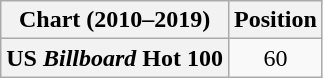<table class="wikitable plainrowheaders" style="text-align:center">
<tr>
<th scope="col">Chart (2010–2019)</th>
<th scope="col">Position</th>
</tr>
<tr>
<th scope="row">US <em>Billboard</em> Hot 100</th>
<td>60</td>
</tr>
</table>
